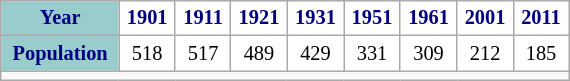<table class="wikitable" style="margin:1em auto 1em auto; font-size:85%; width:30%; border:0; text-align:center; line-height:120%;">
<tr>
<th style="background:#9cc; color:navy; height:17px;">Year</th>
<th style="background:#fff; color:navy;">1901</th>
<th style="background:#fff; color:navy;">1911</th>
<th style="background:#fff; color:navy;">1921</th>
<th style="background:#fff; color:navy;">1931</th>
<th style="background:#fff; color:navy;">1951</th>
<th style="background:#fff; color:navy;">1961</th>
<th style="background:#fff; color:navy;">2001</th>
<th style="background:#fff; color:navy;">2011</th>
</tr>
<tr style="text-align:center;">
<th style="background:#9cc; color:navy; height:17px;">Population</th>
<td style="background:#fff; color:black;">518</td>
<td style="background:#fff; color:black;">517</td>
<td style="background:#fff; color:black;">489</td>
<td style="background:#fff; color:black;">429</td>
<td style="background:#fff; color:black;">331</td>
<td style="background:#fff; color:black;">309</td>
<td style="background:#fff; color:black;">212</td>
<td style="background:#fff; color:black;">185</td>
</tr>
<tr>
<td colspan="22" style="text-align:center;font-size:90%;"></td>
</tr>
</table>
